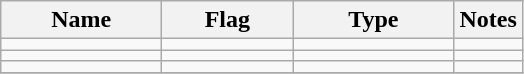<table class="wikitable sortable">
<tr>
<th scope="col" width="100px">Name</th>
<th scope="col" width="80px">Flag</th>
<th scope="col" width="100px">Type</th>
<th>Notes</th>
</tr>
<tr>
<td align="left"></td>
<td align="left"></td>
<td align="left"></td>
<td align="left"></td>
</tr>
<tr>
<td align="left"></td>
<td align="left"></td>
<td align="left"></td>
<td align="left"></td>
</tr>
<tr>
<td align="left"></td>
<td align="left"></td>
<td align="left"></td>
<td align="left"></td>
</tr>
<tr>
</tr>
</table>
